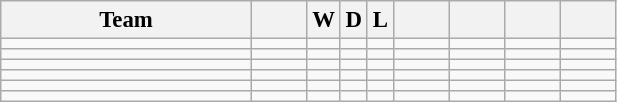<table class="wikitable" style="text-align:center; font-size:95%;">
<tr>
<th width=160>Team</th>
<th width=30></th>
<th>W</th>
<th>D</th>
<th>L</th>
<th width=30></th>
<th width=30></th>
<th width=30></th>
<th width=30></th>
</tr>
<tr>
<td align=left></td>
<td></td>
<td></td>
<td></td>
<td></td>
<td></td>
<td></td>
<td></td>
<td></td>
</tr>
<tr>
<td align=left></td>
<td></td>
<td></td>
<td></td>
<td></td>
<td></td>
<td></td>
<td></td>
<td></td>
</tr>
<tr>
<td align=left></td>
<td></td>
<td></td>
<td></td>
<td></td>
<td></td>
<td></td>
<td></td>
<td></td>
</tr>
<tr>
<td align=left></td>
<td></td>
<td></td>
<td></td>
<td></td>
<td></td>
<td></td>
<td></td>
<td></td>
</tr>
<tr>
<td align=left></td>
<td></td>
<td></td>
<td></td>
<td></td>
<td></td>
<td></td>
<td></td>
<td></td>
</tr>
<tr>
<td align=left></td>
<td></td>
<td></td>
<td></td>
<td></td>
<td></td>
<td></td>
<td></td>
<td></td>
</tr>
</table>
